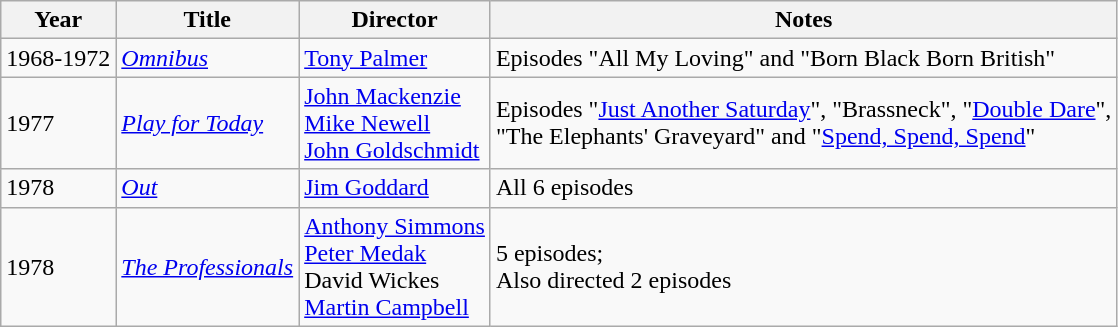<table class="wikitable">
<tr>
<th>Year</th>
<th>Title</th>
<th>Director</th>
<th>Notes</th>
</tr>
<tr>
<td>1968-1972</td>
<td><em><a href='#'>Omnibus</a></em></td>
<td><a href='#'>Tony Palmer</a></td>
<td>Episodes "All My Loving" and "Born Black Born British"</td>
</tr>
<tr>
<td>1977</td>
<td><em><a href='#'>Play for Today</a></em></td>
<td><a href='#'>John Mackenzie</a><br><a href='#'>Mike Newell</a><br><a href='#'>John Goldschmidt</a></td>
<td>Episodes "<a href='#'>Just Another Saturday</a>", "Brassneck", "<a href='#'>Double Dare</a>",<br>"The Elephants' Graveyard" and "<a href='#'>Spend, Spend, Spend</a>"</td>
</tr>
<tr>
<td>1978</td>
<td><em><a href='#'>Out</a></em></td>
<td><a href='#'>Jim Goddard</a></td>
<td>All 6 episodes</td>
</tr>
<tr>
<td>1978</td>
<td><em><a href='#'>The Professionals</a></em></td>
<td><a href='#'>Anthony Simmons</a><br><a href='#'>Peter Medak</a><br>David Wickes<br><a href='#'>Martin Campbell</a></td>
<td>5 episodes;<br>Also directed 2 episodes</td>
</tr>
</table>
